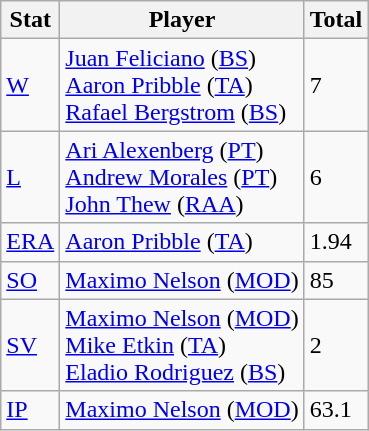<table class="wikitable">
<tr>
<th>Stat</th>
<th>Player</th>
<th>Total</th>
</tr>
<tr>
<td><a href='#'>W</a></td>
<td><a href='#'>Juan Feliciano</a> (<a href='#'>BS</a>)<br><a href='#'>Aaron Pribble</a> (<a href='#'>TA</a>)<br><a href='#'>Rafael Bergstrom</a> (<a href='#'>BS</a>)</td>
<td>7</td>
</tr>
<tr>
<td><a href='#'>L</a></td>
<td><a href='#'>Ari Alexenberg</a> (<a href='#'>PT</a>)<br><a href='#'>Andrew Morales</a> (<a href='#'>PT</a>)<br> <a href='#'>John Thew</a> (<a href='#'>RAA</a>)</td>
<td>6</td>
</tr>
<tr>
<td><a href='#'>ERA</a></td>
<td><a href='#'>Aaron Pribble</a> (<a href='#'>TA</a>)</td>
<td>1.94</td>
</tr>
<tr>
<td><a href='#'>SO</a></td>
<td><a href='#'>Maximo Nelson</a> (<a href='#'>MOD</a>)</td>
<td>85</td>
</tr>
<tr>
<td><a href='#'>SV</a></td>
<td><a href='#'>Maximo Nelson</a> (<a href='#'>MOD</a>)<br><a href='#'>Mike Etkin</a> (<a href='#'>TA</a>)<br><a href='#'>Eladio Rodriguez</a> (<a href='#'>BS</a>)</td>
<td>2</td>
</tr>
<tr>
<td><a href='#'>IP</a></td>
<td><a href='#'>Maximo Nelson</a> (<a href='#'>MOD</a>)</td>
<td>63.1</td>
</tr>
</table>
